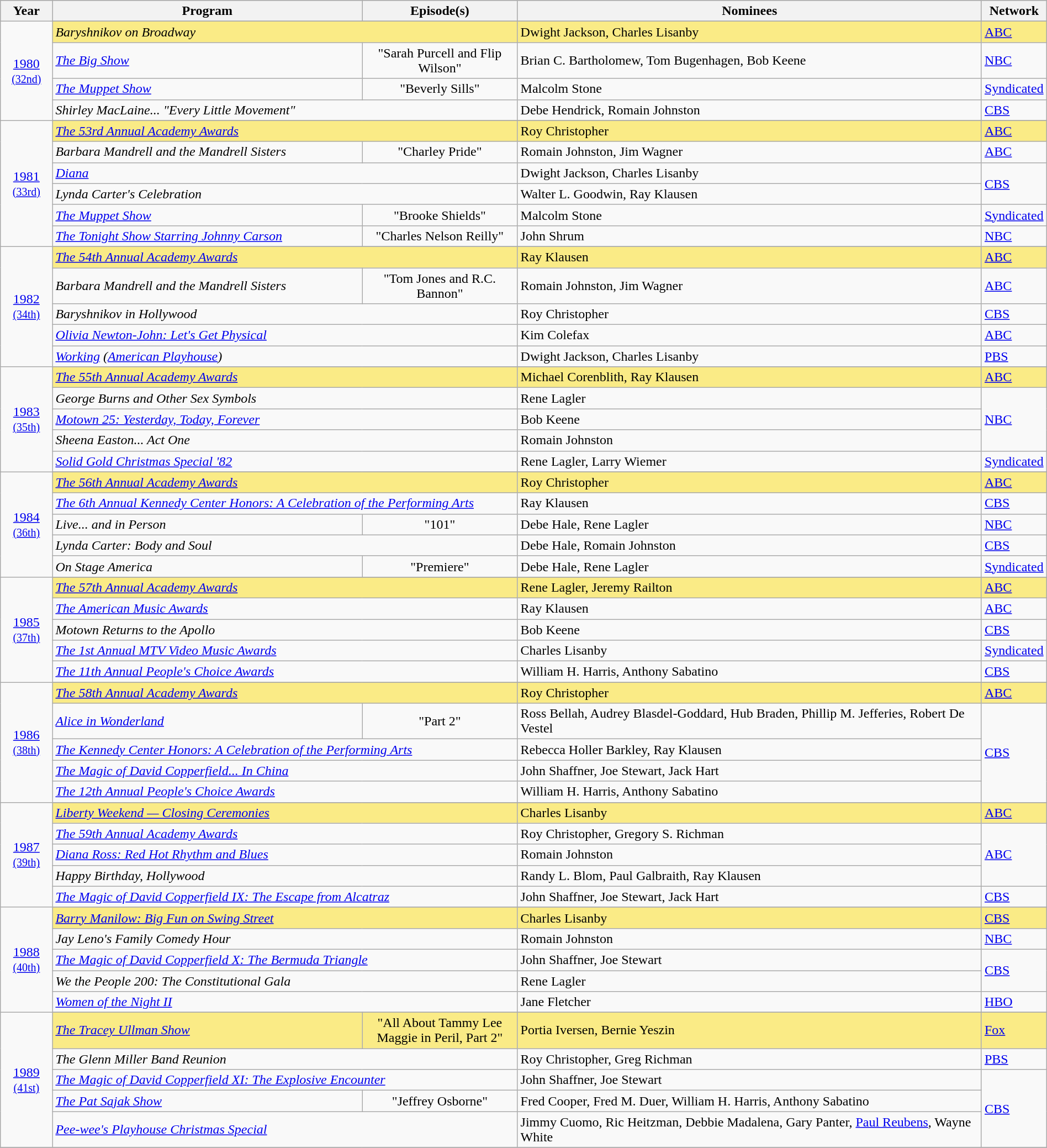<table class="wikitable" style="width:100%">
<tr bgcolor="#bebebe">
<th width="5%">Year</th>
<th width="30%">Program</th>
<th width="15%">Episode(s)</th>
<th width="45%">Nominees</th>
<th width="5%">Network</th>
</tr>
<tr>
<td rowspan=5 style="text-align:center"><a href='#'>1980</a><br><small><a href='#'>(32nd)</a></small><br></td>
</tr>
<tr style="background:#FAEB86">
<td colspan=2><em>Baryshnikov on Broadway</em></td>
<td>Dwight Jackson, Charles Lisanby</td>
<td><a href='#'>ABC</a></td>
</tr>
<tr>
<td><em><a href='#'>The Big Show</a></em></td>
<td align=center>"Sarah Purcell and Flip Wilson"</td>
<td>Brian C. Bartholomew, Tom Bugenhagen, Bob Keene</td>
<td><a href='#'>NBC</a></td>
</tr>
<tr>
<td><em><a href='#'>The Muppet Show</a></em></td>
<td align=center>"Beverly Sills"</td>
<td>Malcolm Stone</td>
<td><a href='#'>Syndicated</a></td>
</tr>
<tr>
<td colspan=2><em>Shirley MacLaine... "Every Little Movement"</em></td>
<td>Debe Hendrick, Romain Johnston</td>
<td><a href='#'>CBS</a></td>
</tr>
<tr>
<td rowspan=7 style="text-align:center"><a href='#'>1981</a><br><small><a href='#'>(33rd)</a></small><br></td>
</tr>
<tr style="background:#FAEB86">
<td colspan=2><em><a href='#'>The 53rd Annual Academy Awards</a></em></td>
<td>Roy Christopher</td>
<td><a href='#'>ABC</a></td>
</tr>
<tr>
<td><em>Barbara Mandrell and the Mandrell Sisters</em></td>
<td align=center>"Charley Pride"</td>
<td>Romain Johnston, Jim Wagner</td>
<td><a href='#'>ABC</a></td>
</tr>
<tr>
<td colspan=2><em><a href='#'>Diana</a></em></td>
<td>Dwight Jackson, Charles Lisanby</td>
<td rowspan=2><a href='#'>CBS</a></td>
</tr>
<tr>
<td colspan=2><em>Lynda Carter's Celebration</em></td>
<td>Walter L. Goodwin, Ray Klausen</td>
</tr>
<tr>
<td><em><a href='#'>The Muppet Show</a></em></td>
<td align=center>"Brooke Shields"</td>
<td>Malcolm Stone</td>
<td><a href='#'>Syndicated</a></td>
</tr>
<tr>
<td><em><a href='#'>The Tonight Show Starring Johnny Carson</a></em></td>
<td align=center>"Charles Nelson Reilly"</td>
<td>John Shrum</td>
<td><a href='#'>NBC</a></td>
</tr>
<tr>
<td rowspan=6 style="text-align:center"><a href='#'>1982</a><br><small><a href='#'>(34th)</a></small><br></td>
</tr>
<tr style="background:#FAEB86">
<td colspan=2><em><a href='#'>The 54th Annual Academy Awards</a></em></td>
<td>Ray Klausen</td>
<td><a href='#'>ABC</a></td>
</tr>
<tr>
<td><em>Barbara Mandrell and the Mandrell Sisters</em></td>
<td align=center>"Tom Jones and R.C. Bannon"</td>
<td>Romain Johnston, Jim Wagner</td>
<td><a href='#'>ABC</a></td>
</tr>
<tr>
<td colspan=2><em>Baryshnikov in Hollywood</em></td>
<td>Roy Christopher</td>
<td><a href='#'>CBS</a></td>
</tr>
<tr>
<td colspan=2><em><a href='#'>Olivia Newton-John: Let's Get Physical</a></em></td>
<td>Kim Colefax</td>
<td><a href='#'>ABC</a></td>
</tr>
<tr>
<td colspan=2><em><a href='#'>Working</a> (<a href='#'>American Playhouse</a>)</em></td>
<td>Dwight Jackson, Charles Lisanby</td>
<td><a href='#'>PBS</a></td>
</tr>
<tr>
<td rowspan=6 style="text-align:center"><a href='#'>1983</a><br><small><a href='#'>(35th)</a></small><br></td>
</tr>
<tr style="background:#FAEB86">
<td colspan=2><em><a href='#'>The 55th Annual Academy Awards</a></em></td>
<td>Michael Corenblith, Ray Klausen</td>
<td><a href='#'>ABC</a></td>
</tr>
<tr>
<td colspan=2><em>George Burns and Other Sex Symbols</em></td>
<td>Rene Lagler</td>
<td rowspan=3><a href='#'>NBC</a></td>
</tr>
<tr>
<td colspan=2><em><a href='#'>Motown 25: Yesterday, Today, Forever</a></em></td>
<td>Bob Keene</td>
</tr>
<tr>
<td colspan=2><em>Sheena Easton... Act One</em></td>
<td>Romain Johnston</td>
</tr>
<tr>
<td colspan=2><em><a href='#'>Solid Gold Christmas Special '82</a></em></td>
<td>Rene Lagler, Larry Wiemer</td>
<td><a href='#'>Syndicated</a></td>
</tr>
<tr>
<td rowspan=6 style="text-align:center"><a href='#'>1984</a><br><small><a href='#'>(36th)</a></small><br></td>
</tr>
<tr style="background:#FAEB86">
<td colspan=2><em><a href='#'>The 56th Annual Academy Awards</a></em></td>
<td>Roy Christopher</td>
<td><a href='#'>ABC</a></td>
</tr>
<tr>
<td colspan=2><em><a href='#'>The 6th Annual Kennedy Center Honors: A Celebration of the Performing Arts</a></em></td>
<td>Ray Klausen</td>
<td><a href='#'>CBS</a></td>
</tr>
<tr>
<td><em>Live... and in Person</em></td>
<td align=center>"101"</td>
<td>Debe Hale, Rene Lagler</td>
<td><a href='#'>NBC</a></td>
</tr>
<tr>
<td colspan=2><em>Lynda Carter: Body and Soul</em></td>
<td>Debe Hale, Romain Johnston</td>
<td><a href='#'>CBS</a></td>
</tr>
<tr>
<td><em>On Stage America</em></td>
<td align=center>"Premiere"</td>
<td>Debe Hale, Rene Lagler</td>
<td><a href='#'>Syndicated</a></td>
</tr>
<tr>
<td rowspan=6 style="text-align:center"><a href='#'>1985</a><br><small><a href='#'>(37th)</a></small><br></td>
</tr>
<tr style="background:#FAEB86">
<td colspan=2><em><a href='#'>The 57th Annual Academy Awards</a></em></td>
<td>Rene Lagler, Jeremy Railton</td>
<td><a href='#'>ABC</a></td>
</tr>
<tr>
<td colspan=2><em><a href='#'>The American Music Awards</a></em></td>
<td>Ray Klausen</td>
<td><a href='#'>ABC</a></td>
</tr>
<tr>
<td colspan=2><em>Motown Returns to the Apollo</em></td>
<td>Bob Keene</td>
<td><a href='#'>CBS</a></td>
</tr>
<tr>
<td colspan=2><em><a href='#'>The 1st Annual MTV Video Music Awards</a></em></td>
<td>Charles Lisanby</td>
<td><a href='#'>Syndicated</a></td>
</tr>
<tr>
<td colspan=2><em><a href='#'>The 11th Annual People's Choice Awards</a></em></td>
<td>William H. Harris, Anthony Sabatino</td>
<td><a href='#'>CBS</a></td>
</tr>
<tr>
<td rowspan=6 style="text-align:center"><a href='#'>1986</a><br><small><a href='#'>(38th)</a></small><br></td>
</tr>
<tr style="background:#FAEB86">
<td colspan=2><em><a href='#'>The 58th Annual Academy Awards</a></em></td>
<td>Roy Christopher</td>
<td><a href='#'>ABC</a></td>
</tr>
<tr>
<td><em><a href='#'>Alice in Wonderland</a></em></td>
<td align=center>"Part 2"</td>
<td>Ross Bellah, Audrey Blasdel-Goddard, Hub Braden, Phillip M. Jefferies, Robert De Vestel</td>
<td rowspan=4><a href='#'>CBS</a></td>
</tr>
<tr>
<td colspan=2><em><a href='#'>The Kennedy Center Honors: A Celebration of the Performing Arts</a></em></td>
<td>Rebecca Holler Barkley, Ray Klausen</td>
</tr>
<tr>
<td colspan=2><em><a href='#'>The Magic of David Copperfield... In China</a></em></td>
<td>John Shaffner, Joe Stewart, Jack Hart</td>
</tr>
<tr>
<td colspan=2><em><a href='#'>The 12th Annual People's Choice Awards</a></em></td>
<td>William H. Harris, Anthony Sabatino</td>
</tr>
<tr>
<td rowspan=6 style="text-align:center"><a href='#'>1987</a><br><small><a href='#'>(39th)</a></small><br></td>
</tr>
<tr style="background:#FAEB86">
<td colspan=2><em><a href='#'>Liberty Weekend — Closing Ceremonies</a></em></td>
<td>Charles Lisanby</td>
<td><a href='#'>ABC</a></td>
</tr>
<tr>
<td colspan=2><em><a href='#'>The 59th Annual Academy Awards</a></em></td>
<td>Roy Christopher, Gregory S. Richman</td>
<td rowspan=3><a href='#'>ABC</a></td>
</tr>
<tr>
<td colspan=2><em><a href='#'>Diana Ross: Red Hot Rhythm and Blues</a></em></td>
<td>Romain Johnston</td>
</tr>
<tr>
<td colspan=2><em>Happy Birthday, Hollywood</em></td>
<td>Randy L. Blom, Paul Galbraith, Ray Klausen</td>
</tr>
<tr>
<td colspan=2><em><a href='#'>The Magic of David Copperfield IX: The Escape from Alcatraz</a></em></td>
<td>John Shaffner, Joe Stewart, Jack Hart</td>
<td><a href='#'>CBS</a></td>
</tr>
<tr>
<td rowspan=6 style="text-align:center"><a href='#'>1988</a><br><small><a href='#'>(40th)</a></small><br></td>
</tr>
<tr style="background:#FAEB86">
<td colspan=2><em><a href='#'>Barry Manilow: Big Fun on Swing Street</a></em></td>
<td>Charles Lisanby</td>
<td><a href='#'>CBS</a></td>
</tr>
<tr>
<td colspan=2><em>Jay Leno's Family Comedy Hour</em></td>
<td>Romain Johnston</td>
<td><a href='#'>NBC</a></td>
</tr>
<tr>
<td colspan=2><em><a href='#'>The Magic of David Copperfield X: The Bermuda Triangle</a></em></td>
<td>John Shaffner, Joe Stewart</td>
<td rowspan=2><a href='#'>CBS</a></td>
</tr>
<tr>
<td colspan=2><em>We the People 200: The Constitutional Gala</em></td>
<td>Rene Lagler</td>
</tr>
<tr>
<td colspan=2><em><a href='#'>Women of the Night II</a></em></td>
<td>Jane Fletcher</td>
<td><a href='#'>HBO</a></td>
</tr>
<tr>
<td rowspan=6 style="text-align:center"><a href='#'>1989</a><br><small><a href='#'>(41st)</a></small><br></td>
</tr>
<tr style="background:#FAEB86">
<td><em><a href='#'>The Tracey Ullman Show</a></em></td>
<td align=center>"All About Tammy Lee Maggie in Peril, Part 2"</td>
<td>Portia Iversen, Bernie Yeszin</td>
<td><a href='#'>Fox</a></td>
</tr>
<tr>
<td colspan=2><em>The Glenn Miller Band Reunion</em></td>
<td>Roy Christopher, Greg Richman</td>
<td><a href='#'>PBS</a></td>
</tr>
<tr>
<td colspan=2><em><a href='#'>The Magic of David Copperfield XI: The Explosive Encounter</a></em></td>
<td>John Shaffner, Joe Stewart</td>
<td rowspan=3><a href='#'>CBS</a></td>
</tr>
<tr>
<td><em><a href='#'>The Pat Sajak Show</a></em></td>
<td align=center>"Jeffrey Osborne"</td>
<td>Fred Cooper, Fred M. Duer, William H. Harris, Anthony Sabatino</td>
</tr>
<tr>
<td colspan=2><em><a href='#'>Pee-wee's Playhouse Christmas Special</a></em></td>
<td>Jimmy Cuomo, Ric Heitzman, Debbie Madalena, Gary Panter, <a href='#'>Paul Reubens</a>, Wayne White</td>
</tr>
<tr>
</tr>
</table>
